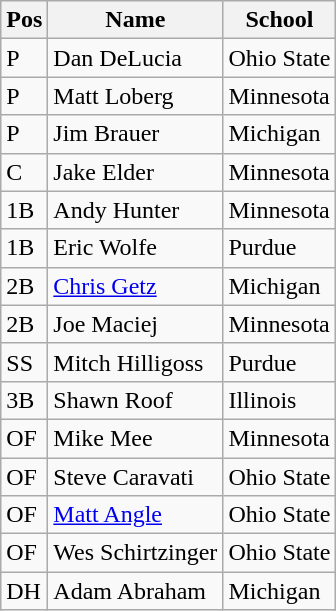<table class=wikitable>
<tr>
<th>Pos</th>
<th>Name</th>
<th>School</th>
</tr>
<tr>
<td>P</td>
<td>Dan DeLucia</td>
<td>Ohio State</td>
</tr>
<tr>
<td>P</td>
<td>Matt Loberg</td>
<td>Minnesota</td>
</tr>
<tr>
<td>P</td>
<td>Jim Brauer</td>
<td>Michigan</td>
</tr>
<tr>
<td>C</td>
<td>Jake Elder</td>
<td>Minnesota</td>
</tr>
<tr>
<td>1B</td>
<td>Andy Hunter</td>
<td>Minnesota</td>
</tr>
<tr>
<td>1B</td>
<td>Eric Wolfe</td>
<td>Purdue</td>
</tr>
<tr>
<td>2B</td>
<td><a href='#'>Chris Getz</a></td>
<td>Michigan</td>
</tr>
<tr>
<td>2B</td>
<td>Joe Maciej</td>
<td>Minnesota</td>
</tr>
<tr>
<td>SS</td>
<td>Mitch Hilligoss</td>
<td>Purdue</td>
</tr>
<tr>
<td>3B</td>
<td>Shawn Roof</td>
<td>Illinois</td>
</tr>
<tr>
<td>OF</td>
<td>Mike Mee</td>
<td>Minnesota</td>
</tr>
<tr>
<td>OF</td>
<td>Steve Caravati</td>
<td>Ohio State</td>
</tr>
<tr>
<td>OF</td>
<td><a href='#'>Matt Angle</a></td>
<td>Ohio State</td>
</tr>
<tr>
<td>OF</td>
<td>Wes Schirtzinger</td>
<td>Ohio State</td>
</tr>
<tr>
<td>DH</td>
<td>Adam Abraham</td>
<td>Michigan</td>
</tr>
</table>
